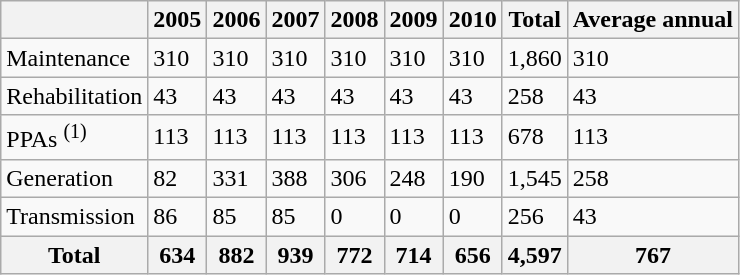<table class="wikitable">
<tr>
<th></th>
<th>2005</th>
<th>2006</th>
<th>2007</th>
<th>2008</th>
<th>2009</th>
<th>2010</th>
<th>Total</th>
<th>Average annual</th>
</tr>
<tr>
<td>Maintenance</td>
<td>310</td>
<td>310</td>
<td>310</td>
<td>310</td>
<td>310</td>
<td>310</td>
<td>1,860</td>
<td>310</td>
</tr>
<tr>
<td>Rehabilitation</td>
<td>43</td>
<td>43</td>
<td>43</td>
<td>43</td>
<td>43</td>
<td>43</td>
<td>258</td>
<td>43</td>
</tr>
<tr>
<td>PPAs <sup>(1)</sup></td>
<td>113</td>
<td>113</td>
<td>113</td>
<td>113</td>
<td>113</td>
<td>113</td>
<td>678</td>
<td>113</td>
</tr>
<tr>
<td>Generation</td>
<td>82</td>
<td>331</td>
<td>388</td>
<td>306</td>
<td>248</td>
<td>190</td>
<td>1,545</td>
<td>258</td>
</tr>
<tr>
<td>Transmission</td>
<td>86</td>
<td>85</td>
<td>85</td>
<td>0</td>
<td>0</td>
<td>0</td>
<td>256</td>
<td>43</td>
</tr>
<tr>
<th>Total</th>
<th>634</th>
<th>882</th>
<th>939</th>
<th>772</th>
<th>714</th>
<th>656</th>
<th>4,597</th>
<th>767</th>
</tr>
</table>
